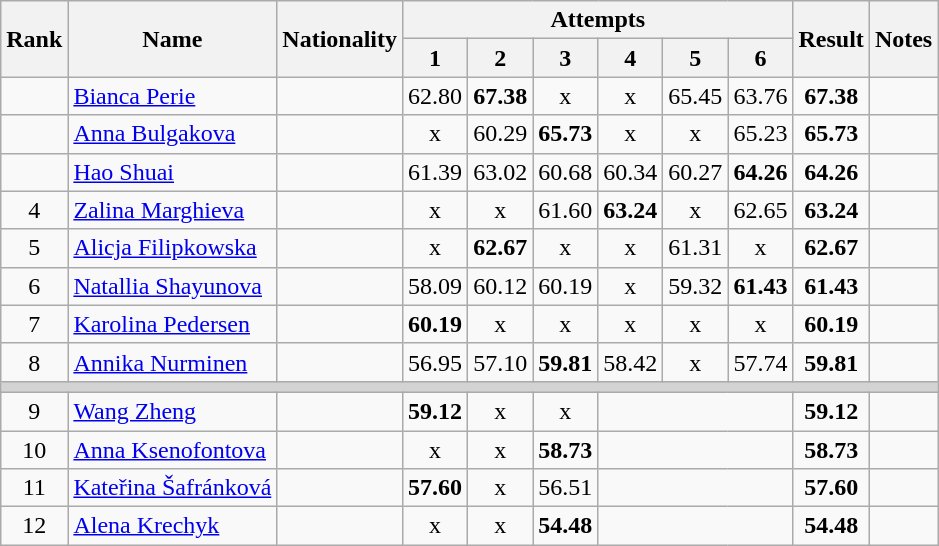<table class="wikitable sortable" style="text-align:center">
<tr>
<th rowspan=2>Rank</th>
<th rowspan=2>Name</th>
<th rowspan=2>Nationality</th>
<th colspan=6>Attempts</th>
<th rowspan=2>Result</th>
<th rowspan=2>Notes</th>
</tr>
<tr>
<th>1</th>
<th>2</th>
<th>3</th>
<th>4</th>
<th>5</th>
<th>6</th>
</tr>
<tr>
<td></td>
<td align=left><a href='#'>Bianca Perie</a></td>
<td align=left></td>
<td>62.80</td>
<td><strong>67.38</strong></td>
<td>x</td>
<td>x</td>
<td>65.45</td>
<td>63.76</td>
<td><strong>67.38</strong></td>
<td></td>
</tr>
<tr>
<td></td>
<td align=left><a href='#'>Anna Bulgakova</a></td>
<td align=left></td>
<td>x</td>
<td>60.29</td>
<td><strong>65.73</strong></td>
<td>x</td>
<td>x</td>
<td>65.23</td>
<td><strong>65.73</strong></td>
<td></td>
</tr>
<tr>
<td></td>
<td align=left><a href='#'>Hao Shuai</a></td>
<td align=left></td>
<td>61.39</td>
<td>63.02</td>
<td>60.68</td>
<td>60.34</td>
<td>60.27</td>
<td><strong>64.26</strong></td>
<td><strong>64.26</strong></td>
<td></td>
</tr>
<tr>
<td>4</td>
<td align=left><a href='#'>Zalina Marghieva</a></td>
<td align=left></td>
<td>x</td>
<td>x</td>
<td>61.60</td>
<td><strong>63.24</strong></td>
<td>x</td>
<td>62.65</td>
<td><strong>63.24</strong></td>
<td></td>
</tr>
<tr>
<td>5</td>
<td align=left><a href='#'>Alicja Filipkowska</a></td>
<td align=left></td>
<td>x</td>
<td><strong>62.67</strong></td>
<td>x</td>
<td>x</td>
<td>61.31</td>
<td>x</td>
<td><strong>62.67</strong></td>
<td></td>
</tr>
<tr>
<td>6</td>
<td align=left><a href='#'>Natallia Shayunova</a></td>
<td align=left></td>
<td>58.09</td>
<td>60.12</td>
<td>60.19</td>
<td>x</td>
<td>59.32</td>
<td><strong>61.43</strong></td>
<td><strong>61.43</strong></td>
<td></td>
</tr>
<tr>
<td>7</td>
<td align=left><a href='#'>Karolina Pedersen</a></td>
<td align=left></td>
<td><strong>60.19</strong></td>
<td>x</td>
<td>x</td>
<td>x</td>
<td>x</td>
<td>x</td>
<td><strong>60.19</strong></td>
<td></td>
</tr>
<tr>
<td>8</td>
<td align=left><a href='#'>Annika Nurminen</a></td>
<td align=left></td>
<td>56.95</td>
<td>57.10</td>
<td><strong>59.81</strong></td>
<td>58.42</td>
<td>x</td>
<td>57.74</td>
<td><strong>59.81</strong></td>
<td></td>
</tr>
<tr>
<td colspan=11 bgcolor=lightgray></td>
</tr>
<tr>
<td>9</td>
<td align=left><a href='#'>Wang Zheng</a></td>
<td align=left></td>
<td><strong>59.12</strong></td>
<td>x</td>
<td>x</td>
<td colspan=3></td>
<td><strong>59.12</strong></td>
<td></td>
</tr>
<tr>
<td>10</td>
<td align=left><a href='#'>Anna Ksenofontova</a></td>
<td align=left></td>
<td>x</td>
<td>x</td>
<td><strong>58.73</strong></td>
<td colspan=3></td>
<td><strong>58.73</strong></td>
<td></td>
</tr>
<tr>
<td>11</td>
<td align=left><a href='#'>Kateřina Šafránková</a></td>
<td align=left></td>
<td><strong>57.60</strong></td>
<td>x</td>
<td>56.51</td>
<td colspan=3></td>
<td><strong>57.60</strong></td>
<td></td>
</tr>
<tr>
<td>12</td>
<td align=left><a href='#'>Alena Krechyk</a></td>
<td align=left></td>
<td>x</td>
<td>x</td>
<td><strong>54.48</strong></td>
<td colspan=3></td>
<td><strong>54.48</strong></td>
<td></td>
</tr>
</table>
